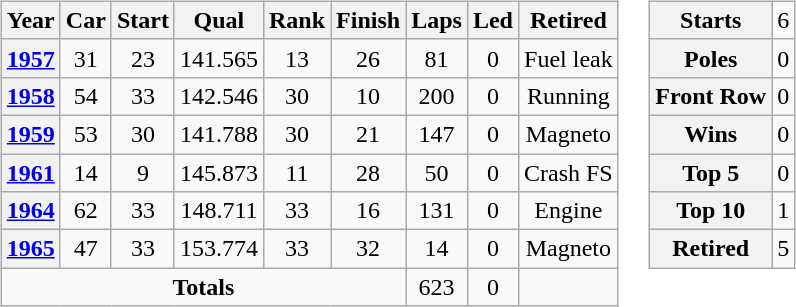<table>
<tr ---- valign="top">
<td><br><table class="wikitable" style="text-align:center">
<tr>
<th>Year</th>
<th>Car</th>
<th>Start</th>
<th>Qual</th>
<th>Rank</th>
<th>Finish</th>
<th>Laps</th>
<th>Led</th>
<th>Retired</th>
</tr>
<tr>
<th><a href='#'>1957</a></th>
<td>31</td>
<td>23</td>
<td>141.565</td>
<td>13</td>
<td>26</td>
<td>81</td>
<td>0</td>
<td>Fuel leak</td>
</tr>
<tr>
<th><a href='#'>1958</a></th>
<td>54</td>
<td>33</td>
<td>142.546</td>
<td>30</td>
<td>10</td>
<td>200</td>
<td>0</td>
<td>Running</td>
</tr>
<tr>
<th><a href='#'>1959</a></th>
<td>53</td>
<td>30</td>
<td>141.788</td>
<td>30</td>
<td>21</td>
<td>147</td>
<td>0</td>
<td>Magneto</td>
</tr>
<tr>
<th><a href='#'>1961</a></th>
<td>14</td>
<td>9</td>
<td>145.873</td>
<td>11</td>
<td>28</td>
<td>50</td>
<td>0</td>
<td>Crash FS</td>
</tr>
<tr>
<th><a href='#'>1964</a></th>
<td>62</td>
<td>33</td>
<td>148.711</td>
<td>33</td>
<td>16</td>
<td>131</td>
<td>0</td>
<td>Engine</td>
</tr>
<tr>
<th><a href='#'>1965</a></th>
<td>47</td>
<td>33</td>
<td>153.774</td>
<td>33</td>
<td>32</td>
<td>14</td>
<td>0</td>
<td>Magneto</td>
</tr>
<tr>
<td colspan="6"><strong>Totals</strong></td>
<td>623</td>
<td>0</td>
<td></td>
</tr>
</table>
</td>
<td><br><table class="wikitable" style="text-align:center">
<tr>
<th>Starts</th>
<td>6</td>
</tr>
<tr>
<th>Poles</th>
<td>0</td>
</tr>
<tr>
<th>Front Row</th>
<td>0</td>
</tr>
<tr>
<th>Wins</th>
<td>0</td>
</tr>
<tr>
<th>Top 5</th>
<td>0</td>
</tr>
<tr>
<th>Top 10</th>
<td>1</td>
</tr>
<tr>
<th>Retired</th>
<td>5</td>
</tr>
</table>
</td>
</tr>
</table>
